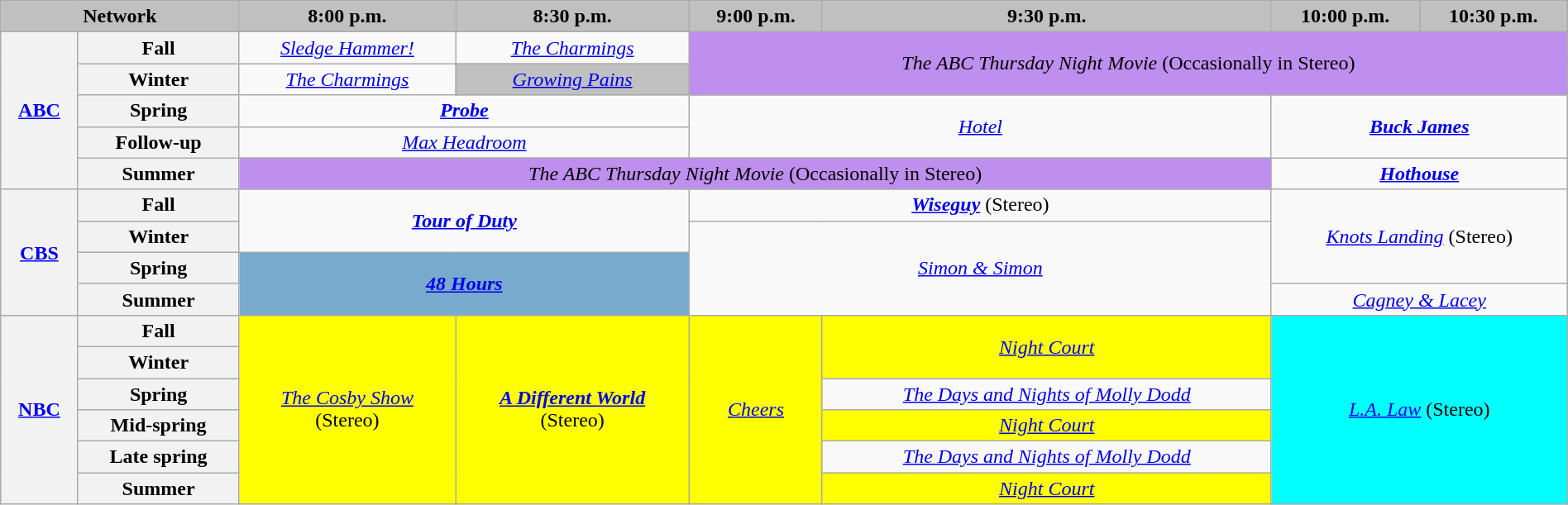<table class="wikitable" style="width:100%;margin-right:0;text-align:center">
<tr>
<th colspan="2" style="background-color:#C0C0C0;text-align:center">Network</th>
<th style="background-color:#C0C0C0;text-align:center">8:00 p.m.</th>
<th style="background-color:#C0C0C0;text-align:center">8:30 p.m.</th>
<th style="background-color:#C0C0C0;text-align:center">9:00 p.m.</th>
<th style="background-color:#C0C0C0;text-align:center">9:30 p.m.</th>
<th style="background-color:#C0C0C0;text-align:center">10:00 p.m.</th>
<th style="background-color:#C0C0C0;text-align:center">10:30 p.m.</th>
</tr>
<tr>
<th rowspan="5"><a href='#'>ABC</a></th>
<th>Fall</th>
<td><em><a href='#'>Sledge Hammer!</a></em></td>
<td><em><a href='#'>The Charmings</a></em></td>
<td rowspan="2" colspan="4" style="background:#bf8fef;"><em>The ABC Thursday Night Movie</em> (Occasionally in Stereo)</td>
</tr>
<tr>
<th>Winter</th>
<td><em><a href='#'>The Charmings</a></em></td>
<td style="background:#C0C0C0;"><em><a href='#'>Growing Pains</a></em> </td>
</tr>
<tr>
<th>Spring</th>
<td colspan="2"><strong><em><a href='#'>Probe</a></em></strong></td>
<td rowspan="2" colspan="2"><em><a href='#'>Hotel</a></em></td>
<td rowspan="2" colspan="2"><strong><em><a href='#'>Buck James</a></em></strong></td>
</tr>
<tr>
<th>Follow-up</th>
<td colspan="2"><em><a href='#'>Max Headroom</a></em></td>
</tr>
<tr>
<th>Summer</th>
<td colspan="4" style="background:#bf8fef;"><em>The ABC Thursday Night Movie</em> (Occasionally in Stereo)</td>
<td colspan="2"><strong><em><a href='#'>Hothouse</a></em></strong></td>
</tr>
<tr>
<th rowspan="4"><a href='#'>CBS</a></th>
<th>Fall</th>
<td rowspan="2" colspan="2"><strong><em><a href='#'>Tour of Duty</a></em></strong></td>
<td colspan="2"><em><a href='#'><strong><em>Wiseguy</em></strong></a></em> (Stereo)</td>
<td rowspan="3" colspan="2"><em><a href='#'>Knots Landing</a></em> (Stereo)</td>
</tr>
<tr>
<th>Winter</th>
<td rowspan="3" colspan="2"><em><a href='#'>Simon & Simon</a></em></td>
</tr>
<tr>
<th>Spring</th>
<td rowspan="2" colspan="2" style="background:#77AACC;"><strong><em><a href='#'>48 Hours</a></em></strong></td>
</tr>
<tr>
<th>Summer</th>
<td colspan="2"><em><a href='#'>Cagney & Lacey</a></em></td>
</tr>
<tr>
<th rowspan="6"><a href='#'>NBC</a></th>
<th>Fall</th>
<td style="background:#FFFF00;" rowspan="6"><em><a href='#'>The Cosby Show</a></em><br>(Stereo) </td>
<td style="background:#FFFF00;" rowspan="6"><strong><em><a href='#'>A Different World</a></em></strong><br>(Stereo) </td>
<td style="background:#FFFF00;" rowspan="6"><em><a href='#'>Cheers</a></em> </td>
<td style="background:#FFFF00;" rowspan="2"><em><a href='#'>Night Court</a></em> </td>
<td style="background:#00FFFF;" colspan="2" rowspan="6"><em><a href='#'>L.A. Law</a></em> (Stereo) </td>
</tr>
<tr>
<th>Winter</th>
</tr>
<tr>
<th>Spring</th>
<td><em><a href='#'>The Days and Nights of Molly Dodd</a></em></td>
</tr>
<tr>
<th>Mid-spring</th>
<td style="background:#FFFF00"><em><a href='#'>Night Court</a></em> </td>
</tr>
<tr>
<th>Late spring</th>
<td><em><a href='#'>The Days and Nights of Molly Dodd</a></em></td>
</tr>
<tr>
<th>Summer</th>
<td style="background:#FFFF00;"><em><a href='#'>Night Court</a></em> </td>
</tr>
</table>
